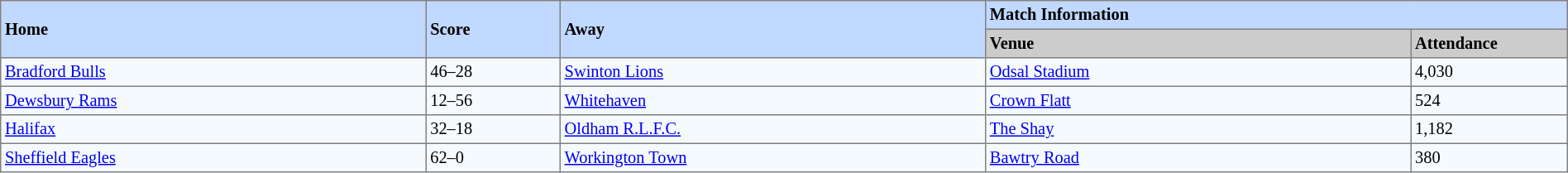<table border=1 style="border-collapse:collapse; font-size:85%; text-align:left;" cellpadding=3 cellspacing=0 width=100%>
<tr bgcolor=#C1D8FF>
<th rowspan=2 width=19%>Home</th>
<th rowspan=2 width=6%>Score</th>
<th rowspan=2 width=19%>Away</th>
<th colspan=6>Match Information</th>
</tr>
<tr bgcolor=#CCCCCC>
<th width=19%>Venue</th>
<th width=7%>Attendance</th>
</tr>
<tr bgcolor=#F5FAFF>
<td align=left> <a href='#'>Bradford Bulls</a></td>
<td>46–28</td>
<td align=left> <a href='#'>Swinton Lions</a></td>
<td><a href='#'>Odsal Stadium</a></td>
<td>4,030</td>
</tr>
<tr bgcolor=#F5FAFF>
<td align=left> <a href='#'>Dewsbury Rams</a></td>
<td>12–56</td>
<td align=left> <a href='#'>Whitehaven</a></td>
<td><a href='#'>Crown Flatt</a></td>
<td>524</td>
</tr>
<tr bgcolor=#F5FAFF>
<td align=left> <a href='#'>Halifax</a></td>
<td>32–18</td>
<td align=left> <a href='#'>Oldham R.L.F.C.</a></td>
<td><a href='#'>The Shay</a></td>
<td>1,182</td>
</tr>
<tr bgcolor=#F5FAFF>
<td align=left> <a href='#'>Sheffield Eagles</a></td>
<td>62–0</td>
<td align=left> <a href='#'>Workington Town</a></td>
<td><a href='#'>Bawtry Road</a></td>
<td>380</td>
</tr>
</table>
